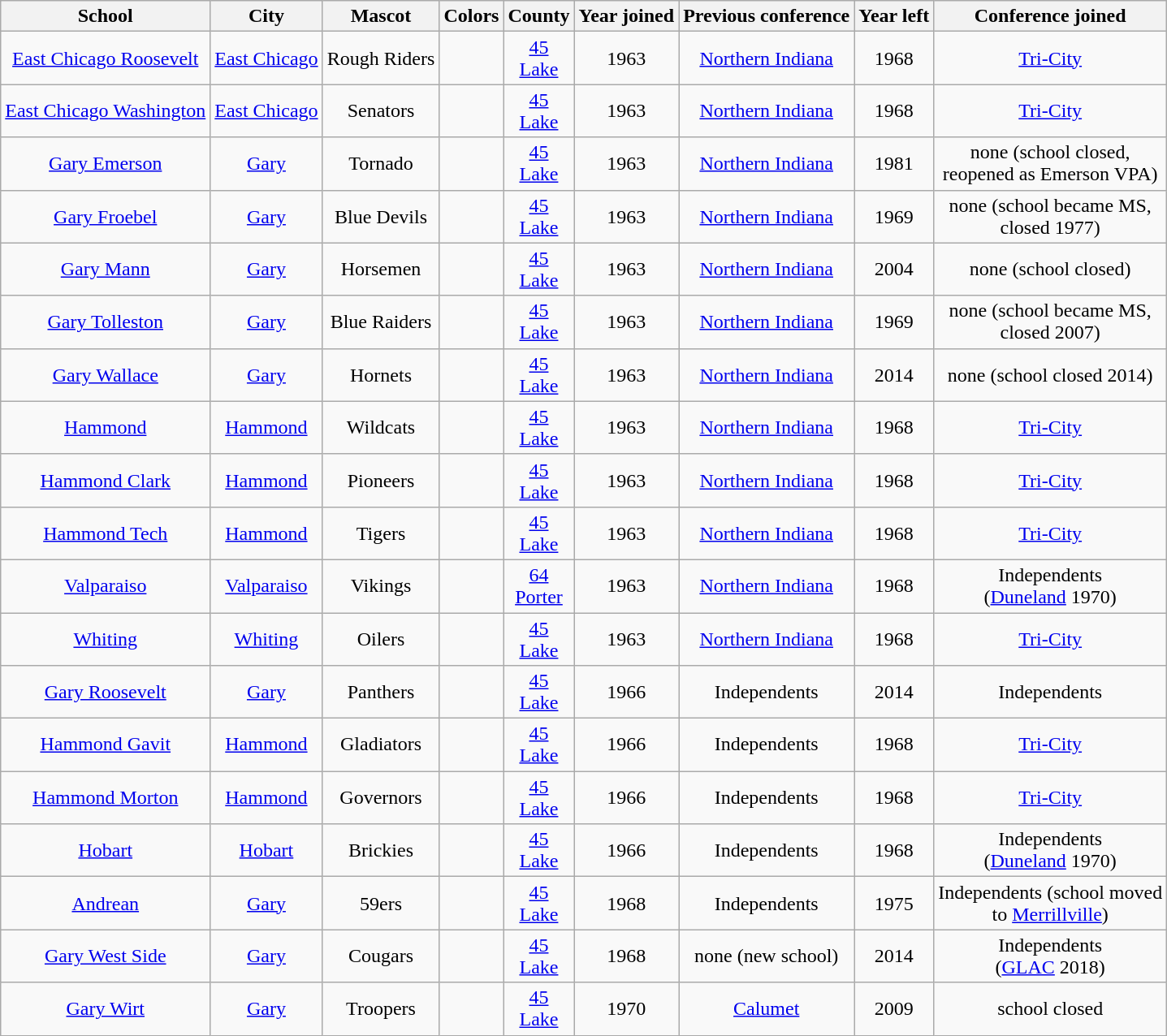<table class="wikitable" style="text-align:center;">
<tr>
<th>School</th>
<th>City</th>
<th>Mascot</th>
<th>Colors</th>
<th>County</th>
<th>Year joined</th>
<th>Previous conference</th>
<th>Year left</th>
<th>Conference joined</th>
</tr>
<tr>
<td><a href='#'>East Chicago Roosevelt</a></td>
<td><a href='#'>East Chicago</a></td>
<td>Rough Riders</td>
<td> </td>
<td><a href='#'>45 <br> Lake</a></td>
<td>1963</td>
<td><a href='#'>Northern Indiana</a></td>
<td>1968</td>
<td><a href='#'>Tri-City</a></td>
</tr>
<tr>
<td><a href='#'>East Chicago Washington</a></td>
<td><a href='#'>East Chicago</a></td>
<td>Senators</td>
<td> </td>
<td><a href='#'>45 <br> Lake</a></td>
<td>1963</td>
<td><a href='#'>Northern Indiana</a></td>
<td>1968</td>
<td><a href='#'>Tri-City</a></td>
</tr>
<tr>
<td><a href='#'>Gary Emerson</a></td>
<td><a href='#'>Gary</a></td>
<td>Tornado</td>
<td> </td>
<td><a href='#'>45 <br> Lake</a></td>
<td>1963</td>
<td><a href='#'>Northern Indiana</a></td>
<td>1981</td>
<td>none (school closed, <br> reopened as Emerson VPA)</td>
</tr>
<tr>
<td><a href='#'>Gary Froebel</a></td>
<td><a href='#'>Gary</a></td>
<td>Blue Devils</td>
<td> </td>
<td><a href='#'>45 <br> Lake</a></td>
<td>1963</td>
<td><a href='#'>Northern Indiana</a></td>
<td>1969</td>
<td>none (school became MS, <br> closed 1977)</td>
</tr>
<tr>
<td><a href='#'>Gary Mann</a></td>
<td><a href='#'>Gary</a></td>
<td>Horsemen</td>
<td> </td>
<td><a href='#'>45 <br> Lake</a></td>
<td>1963</td>
<td><a href='#'>Northern Indiana</a></td>
<td>2004</td>
<td>none (school closed)</td>
</tr>
<tr>
<td><a href='#'>Gary Tolleston</a></td>
<td><a href='#'>Gary</a></td>
<td>Blue Raiders</td>
<td> </td>
<td><a href='#'>45 <br> Lake</a></td>
<td>1963</td>
<td><a href='#'>Northern Indiana</a></td>
<td>1969</td>
<td>none (school became MS, <br> closed 2007)</td>
</tr>
<tr>
<td><a href='#'>Gary Wallace</a></td>
<td><a href='#'>Gary</a></td>
<td>Hornets</td>
<td> </td>
<td><a href='#'>45 <br> Lake</a></td>
<td>1963</td>
<td><a href='#'>Northern Indiana</a></td>
<td>2014</td>
<td>none (school closed 2014)</td>
</tr>
<tr>
<td><a href='#'>Hammond</a></td>
<td><a href='#'>Hammond</a></td>
<td>Wildcats</td>
<td> </td>
<td><a href='#'>45 <br> Lake</a></td>
<td>1963</td>
<td><a href='#'>Northern Indiana</a></td>
<td>1968</td>
<td><a href='#'>Tri-City</a></td>
</tr>
<tr>
<td><a href='#'>Hammond Clark</a></td>
<td><a href='#'>Hammond</a></td>
<td>Pioneers</td>
<td> </td>
<td><a href='#'>45 <br> Lake</a></td>
<td>1963</td>
<td><a href='#'>Northern Indiana</a></td>
<td>1968</td>
<td><a href='#'>Tri-City</a></td>
</tr>
<tr>
<td><a href='#'>Hammond Tech</a></td>
<td><a href='#'>Hammond</a></td>
<td>Tigers</td>
<td> </td>
<td><a href='#'>45 <br> Lake</a></td>
<td>1963</td>
<td><a href='#'>Northern Indiana</a></td>
<td>1968</td>
<td><a href='#'>Tri-City</a></td>
</tr>
<tr>
<td><a href='#'>Valparaiso</a></td>
<td><a href='#'>Valparaiso</a></td>
<td>Vikings</td>
<td> </td>
<td><a href='#'>64 <br> Porter</a></td>
<td>1963</td>
<td><a href='#'>Northern Indiana</a></td>
<td>1968</td>
<td>Independents<br>(<a href='#'>Duneland</a> 1970)</td>
</tr>
<tr>
<td><a href='#'>Whiting</a></td>
<td><a href='#'>Whiting</a></td>
<td>Oilers</td>
<td> </td>
<td><a href='#'>45 <br> Lake</a></td>
<td>1963</td>
<td><a href='#'>Northern Indiana</a></td>
<td>1968</td>
<td><a href='#'>Tri-City</a></td>
</tr>
<tr>
<td><a href='#'>Gary Roosevelt</a></td>
<td><a href='#'>Gary</a></td>
<td>Panthers</td>
<td> </td>
<td><a href='#'>45 <br> Lake</a></td>
<td>1966</td>
<td>Independents</td>
<td>2014</td>
<td>Independents</td>
</tr>
<tr>
<td><a href='#'>Hammond Gavit</a></td>
<td><a href='#'>Hammond</a></td>
<td>Gladiators</td>
<td> </td>
<td><a href='#'>45 <br> Lake</a></td>
<td>1966</td>
<td>Independents</td>
<td>1968</td>
<td><a href='#'>Tri-City</a></td>
</tr>
<tr>
<td><a href='#'>Hammond Morton</a></td>
<td><a href='#'>Hammond</a></td>
<td>Governors</td>
<td> </td>
<td><a href='#'>45 <br> Lake</a></td>
<td>1966</td>
<td>Independents</td>
<td>1968</td>
<td><a href='#'>Tri-City</a></td>
</tr>
<tr>
<td><a href='#'>Hobart</a></td>
<td><a href='#'>Hobart</a></td>
<td>Brickies</td>
<td> </td>
<td><a href='#'>45 <br> Lake</a></td>
<td>1966</td>
<td>Independents</td>
<td>1968</td>
<td>Independents<br>(<a href='#'>Duneland</a> 1970)</td>
</tr>
<tr>
<td><a href='#'>Andrean</a></td>
<td><a href='#'>Gary</a></td>
<td>59ers</td>
<td> </td>
<td><a href='#'>45 <br> Lake</a></td>
<td>1968</td>
<td>Independents</td>
<td>1975</td>
<td>Independents (school moved <br> to <a href='#'>Merrillville</a>)</td>
</tr>
<tr>
<td><a href='#'>Gary West Side</a></td>
<td><a href='#'>Gary</a></td>
<td>Cougars</td>
<td> </td>
<td><a href='#'>45 <br> Lake</a></td>
<td>1968</td>
<td>none (new school)</td>
<td>2014</td>
<td>Independents<br>(<a href='#'>GLAC</a> 2018)</td>
</tr>
<tr>
<td><a href='#'>Gary Wirt</a></td>
<td><a href='#'>Gary</a></td>
<td>Troopers</td>
<td> </td>
<td><a href='#'>45 <br> Lake</a></td>
<td>1970</td>
<td><a href='#'>Calumet</a></td>
<td>2009</td>
<td>school closed</td>
</tr>
</table>
